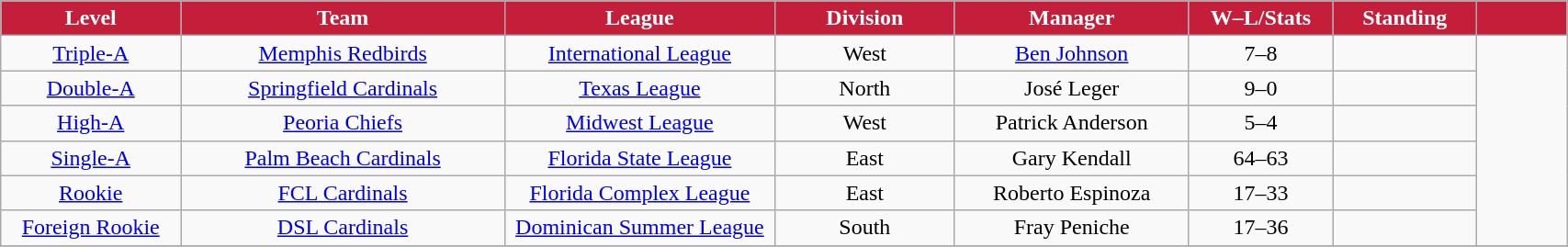<table class="wikitable" style="width:90%; text-align:center;">
<tr>
<th style="background:#C41E3A; color:white; width:10%;">Level</th>
<th style="background:#C41E3A; color:white; width:18%;">Team</th>
<th style="background:#C41E3A; color:white; width:15%;">League</th>
<th style="background:#C41E3A; color:white; width:10%;">Division</th>
<th style="background:#C41E3A; color:white; width:13%;">Manager</th>
<th style="background:#C41E3A; color:white; width:8%;">W–L/Stats</th>
<th style="background:#C41E3A; color:white; width:8%;">Standing</th>
<th style="background:#C41E3A; color:white; width:5%;"></th>
</tr>
<tr>
<td><a href='#'>Triple-A</a></td>
<td><a href='#'>Memphis Redbirds</a></td>
<td><a href='#'>International League</a></td>
<td>West</td>
<td><a href='#'>Ben Johnson</a></td>
<td>7–8 </td>
<td></td>
<td rowspan=6></td>
</tr>
<tr>
<td><a href='#'>Double-A</a></td>
<td><a href='#'>Springfield Cardinals</a></td>
<td><a href='#'>Texas League</a></td>
<td>North</td>
<td>José Leger</td>
<td>9–0</td>
<td></td>
</tr>
<tr>
<td><a href='#'>High-A</a></td>
<td><a href='#'>Peoria Chiefs</a></td>
<td><a href='#'>Midwest League</a></td>
<td>West</td>
<td>Patrick Anderson</td>
<td>5–4</td>
<td></td>
</tr>
<tr>
<td><a href='#'>Single-A</a></td>
<td><a href='#'>Palm Beach Cardinals</a></td>
<td><a href='#'>Florida State League</a></td>
<td>East</td>
<td>Gary Kendall</td>
<td>64–63</td>
<td></td>
</tr>
<tr>
<td><a href='#'>Rookie</a></td>
<td><a href='#'>FCL Cardinals</a></td>
<td><a href='#'>Florida Complex League</a></td>
<td>East</td>
<td>Roberto Espinoza</td>
<td>17–33</td>
<td></td>
</tr>
<tr>
<td><a href='#'>Foreign Rookie</a></td>
<td><a href='#'>DSL Cardinals</a></td>
<td><a href='#'>Dominican Summer League</a></td>
<td>South</td>
<td>Fray Peniche</td>
<td>17–36</td>
<td></td>
</tr>
<tr>
</tr>
</table>
